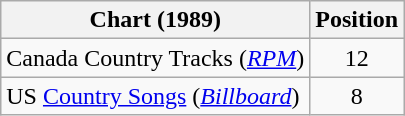<table class="wikitable sortable">
<tr>
<th scope="col">Chart (1989)</th>
<th scope="col">Position</th>
</tr>
<tr>
<td>Canada Country Tracks (<em><a href='#'>RPM</a></em>)</td>
<td align="center">12</td>
</tr>
<tr>
<td>US <a href='#'>Country Songs</a> (<em><a href='#'>Billboard</a></em>)</td>
<td align="center">8</td>
</tr>
</table>
